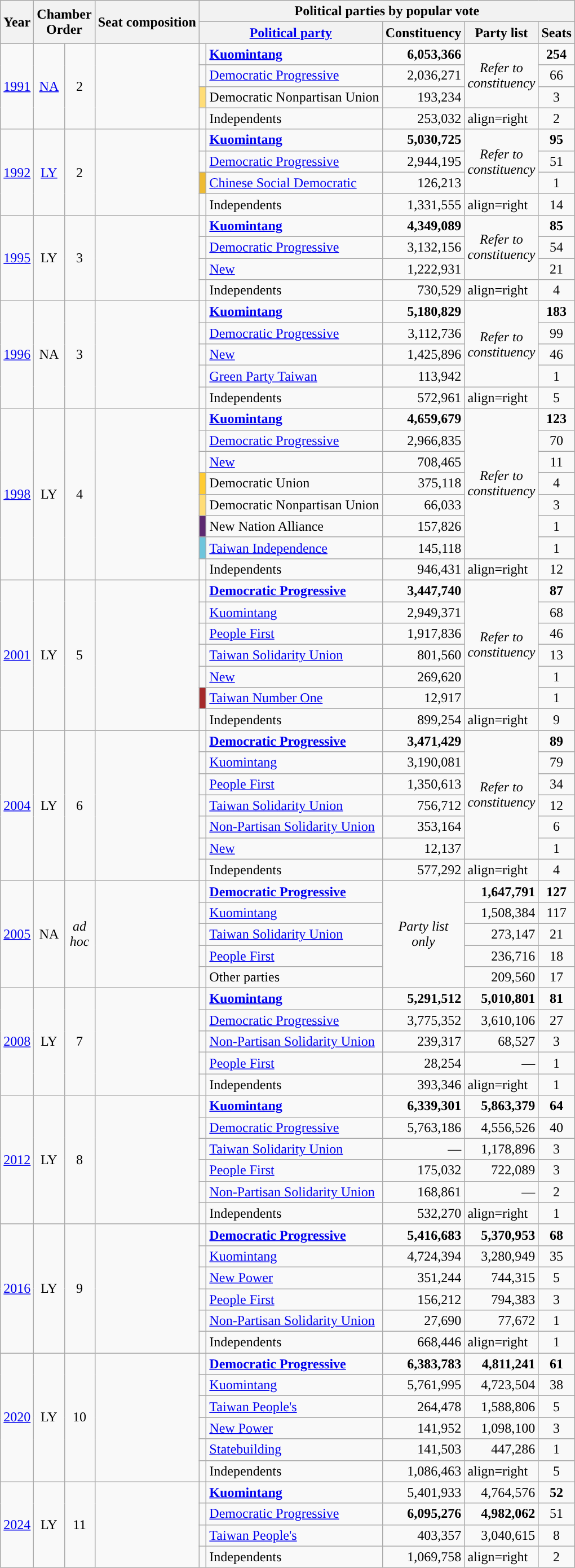<table class=wikitable>
<tr>
<th rowspan=2>Year</th>
<th rowspan=2 colspan=2>Chamber<br>Order</th>
<th rowspan=2>Seat composition</th>
<th colspan=5>Political parties by popular vote</th>
</tr>
<tr>
<th colspan=2><a href='#'>Political party</a></th>
<th>Constituency</th>
<th>Party list</th>
<th>Seats</th>
</tr>
<tr>
<td rowspan=4><a href='#'>1991</a></td>
<td rowspan=4 align=center><a href='#'>NA</a></td>
<td rowspan=4 align=center>2</td>
<td rowspan=4></td>
<td style="background-color:"></td>
<td><strong><a href='#'>Kuomintang</a></strong></td>
<td align=right><strong>6,053,366</strong></td>
<td rowspan=3 align=center><em>Refer to<br>constituency</em></td>
<td align=center><strong>254</strong></td>
</tr>
<tr>
<td style="background-color:"></td>
<td><a href='#'>Democratic Progressive</a></td>
<td align=right>2,036,271</td>
<td align=center>66</td>
</tr>
<tr>
<td style="background-color:#FFDD77; width: 1px;"></td>
<td>Democratic Nonpartisan Union</td>
<td align=right>193,234</td>
<td align=center>3</td>
</tr>
<tr>
<td style="background-color:"></td>
<td>Independents</td>
<td align=right>253,032</td>
<td>align=right </td>
<td align=center>2</td>
</tr>
<tr>
<td rowspan=4><a href='#'>1992</a></td>
<td rowspan=4 align=center><a href='#'>LY</a></td>
<td rowspan=4 align=center>2</td>
<td rowspan=4></td>
<td style="background-color:"></td>
<td><strong><a href='#'>Kuomintang</a></strong></td>
<td align=right><strong>5,030,725</strong></td>
<td rowspan=3 align=center><em>Refer to<br>constituency</em></td>
<td align=center><strong>95</strong></td>
</tr>
<tr>
<td style="background-color:"></td>
<td><a href='#'>Democratic Progressive</a></td>
<td align=right>2,944,195</td>
<td align=center>51</td>
</tr>
<tr>
<td style="background-color:#EEBB33; width: 1px;"></td>
<td><a href='#'>Chinese Social Democratic</a></td>
<td align=right>126,213</td>
<td align=center>1</td>
</tr>
<tr>
<td style="background-color:"></td>
<td>Independents</td>
<td align=right>1,331,555</td>
<td>align=right </td>
<td align=center>14</td>
</tr>
<tr>
<td rowspan=4><a href='#'>1995</a></td>
<td rowspan=4 align=center>LY</td>
<td rowspan=4 align=center>3</td>
<td rowspan=4></td>
<td style="background-color:"></td>
<td><strong><a href='#'>Kuomintang</a></strong></td>
<td align=right><strong>4,349,089</strong></td>
<td rowspan=3 align=center><em>Refer to<br>constituency</em></td>
<td align=center><strong>85</strong></td>
</tr>
<tr>
<td style="background-color:"></td>
<td><a href='#'>Democratic Progressive</a></td>
<td align=right>3,132,156</td>
<td align=center>54</td>
</tr>
<tr>
<td style="background-color:"></td>
<td><a href='#'>New</a></td>
<td align=right>1,222,931</td>
<td align=center>21</td>
</tr>
<tr>
<td style="background-color:"></td>
<td>Independents</td>
<td align=right>730,529</td>
<td>align=right </td>
<td align=center>4</td>
</tr>
<tr>
<td rowspan=5><a href='#'>1996</a></td>
<td rowspan=5 align=center>NA</td>
<td rowspan=5 align=center>3</td>
<td rowspan=5></td>
<td style="background-color:"></td>
<td><strong><a href='#'>Kuomintang</a></strong></td>
<td align=right><strong>5,180,829</strong></td>
<td rowspan=4 align=center><em>Refer to<br>constituency</em></td>
<td align=center><strong>183</strong></td>
</tr>
<tr>
<td style="background-color:"></td>
<td><a href='#'>Democratic Progressive</a></td>
<td align=right>3,112,736</td>
<td align=center>99</td>
</tr>
<tr>
<td style="background-color:"></td>
<td><a href='#'>New</a></td>
<td align=right>1,425,896</td>
<td align=center>46</td>
</tr>
<tr>
<td style="background-color:"></td>
<td><a href='#'>Green Party Taiwan</a></td>
<td align=right>113,942</td>
<td align=center>1</td>
</tr>
<tr>
<td style="background-color:"></td>
<td>Independents</td>
<td align=right>572,961</td>
<td>align=right </td>
<td align=center>5</td>
</tr>
<tr>
<td rowspan=8><a href='#'>1998</a></td>
<td rowspan=8 align=center>LY</td>
<td rowspan=8 align=center>4</td>
<td rowspan=8></td>
<td style="background-color:"></td>
<td><strong><a href='#'>Kuomintang</a></strong></td>
<td align=right><strong>4,659,679</strong></td>
<td rowspan=7 align=center><em>Refer to<br>constituency</em></td>
<td align=center><strong>123</strong></td>
</tr>
<tr>
<td style="background-color:"></td>
<td><a href='#'>Democratic Progressive</a></td>
<td align=right>2,966,835</td>
<td align=center>70</td>
</tr>
<tr>
<td style="background-color:"></td>
<td><a href='#'>New</a></td>
<td align=right>708,465</td>
<td align=center>11</td>
</tr>
<tr>
<td style="background-color:#FFCC33; width: 1px;"></td>
<td>Democratic Union</td>
<td align=right>375,118</td>
<td align=center>4</td>
</tr>
<tr>
<td style="background-color:#FFDD77; width: 1px;"></td>
<td>Democratic Nonpartisan Union</td>
<td align=right>66,033</td>
<td align=center>3</td>
</tr>
<tr>
<td style="background-color:#5d2971; width: 1px;"></td>
<td>New Nation Alliance</td>
<td align=right>157,826</td>
<td align=center>1</td>
</tr>
<tr>
<td style="background-color:#6ec5dc; width: 1px;"></td>
<td><a href='#'>Taiwan Independence</a></td>
<td align=right>145,118</td>
<td align=center>1</td>
</tr>
<tr>
<td style="background-color:"></td>
<td>Independents</td>
<td align=right>946,431</td>
<td>align=right </td>
<td align=center>12</td>
</tr>
<tr>
<td rowspan=7><a href='#'>2001</a></td>
<td rowspan=7 align=center>LY</td>
<td rowspan=7 align=center>5</td>
<td rowspan=7></td>
<td style="background-color:"></td>
<td><strong><a href='#'>Democratic Progressive</a></strong></td>
<td align=right><strong>3,447,740</strong></td>
<td rowspan=6 align=center><em>Refer to<br>constituency</em></td>
<td align=center><strong>87</strong></td>
</tr>
<tr>
<td style="background-color:"></td>
<td><a href='#'>Kuomintang</a></td>
<td align=right>2,949,371</td>
<td align=center>68</td>
</tr>
<tr>
<td style="background-color:"></td>
<td><a href='#'>People First</a></td>
<td align=right>1,917,836</td>
<td align=center>46</td>
</tr>
<tr>
<td style="background-color:"></td>
<td><a href='#'>Taiwan Solidarity Union</a></td>
<td align=right>801,560</td>
<td align=center>13</td>
</tr>
<tr>
<td style="background-color:"></td>
<td><a href='#'>New</a></td>
<td align=right>269,620</td>
<td align=center>1</td>
</tr>
<tr>
<td style="background-color:brown; width: 1px;"></td>
<td><a href='#'>Taiwan Number One</a></td>
<td align=right>12,917</td>
<td align=center>1</td>
</tr>
<tr>
<td style="background-color:"></td>
<td>Independents</td>
<td align=right>899,254</td>
<td>align=right </td>
<td align=center>9</td>
</tr>
<tr>
<td rowspan=7><a href='#'>2004</a></td>
<td rowspan=7 align=center>LY</td>
<td rowspan=7 align=center>6</td>
<td rowspan=7></td>
<td style="background-color:"></td>
<td><strong><a href='#'>Democratic Progressive</a></strong></td>
<td align=right><strong>3,471,429</strong></td>
<td rowspan=6 align=center><em>Refer to<br>constituency</em></td>
<td align=center><strong>89</strong></td>
</tr>
<tr>
<td style="background-color:"></td>
<td><a href='#'>Kuomintang</a></td>
<td align=right>3,190,081</td>
<td align=center>79</td>
</tr>
<tr>
<td style="background-color:"></td>
<td><a href='#'>People First</a></td>
<td align=right>1,350,613</td>
<td align=center>34</td>
</tr>
<tr>
<td style="background-color:"></td>
<td><a href='#'>Taiwan Solidarity Union</a></td>
<td align=right>756,712</td>
<td align=center>12</td>
</tr>
<tr>
<td style="background-color:"></td>
<td><a href='#'>Non-Partisan Solidarity Union</a></td>
<td align=right>353,164</td>
<td align=center>6</td>
</tr>
<tr>
<td style="background-color:"></td>
<td><a href='#'>New</a></td>
<td align=right>12,137</td>
<td align=center>1</td>
</tr>
<tr>
<td style="background-color:"></td>
<td>Independents</td>
<td align=right>577,292</td>
<td>align=right </td>
<td align=center>4</td>
</tr>
<tr>
<td rowspan=5><a href='#'>2005</a></td>
<td rowspan=5 align=center>NA</td>
<td rowspan=5 align=center><em>ad<br>hoc</em></td>
<td rowspan=5></td>
<td style="background-color:"></td>
<td><strong><a href='#'>Democratic Progressive</a></strong></td>
<td rowspan=5 align=center><em>Party list<br>only</em></td>
<td align=right><strong>1,647,791</strong></td>
<td align=center><strong>127</strong></td>
</tr>
<tr>
<td style="background-color:"></td>
<td><a href='#'>Kuomintang</a></td>
<td align=right>1,508,384</td>
<td align=center>117</td>
</tr>
<tr>
<td style="background-color:"></td>
<td><a href='#'>Taiwan Solidarity Union</a></td>
<td align=right>273,147</td>
<td align=center>21</td>
</tr>
<tr>
<td style="background-color:"></td>
<td><a href='#'>People First</a></td>
<td align=right>236,716</td>
<td align=center>18</td>
</tr>
<tr>
<td style="background-color:"></td>
<td>Other parties</td>
<td align=right>209,560</td>
<td align=center>17</td>
</tr>
<tr>
<td rowspan=5><a href='#'>2008</a></td>
<td rowspan=5 align=center>LY</td>
<td rowspan=5 align=center>7</td>
<td rowspan=5></td>
<td style="background-color:"></td>
<td><strong><a href='#'>Kuomintang</a></strong></td>
<td align=right><strong>5,291,512</strong></td>
<td align=right><strong>5,010,801</strong></td>
<td align=center><strong>81</strong></td>
</tr>
<tr>
<td style="background-color:"></td>
<td><a href='#'>Democratic Progressive</a></td>
<td align=right>3,775,352</td>
<td align=right>3,610,106</td>
<td align=center>27</td>
</tr>
<tr>
<td style="background-color:"></td>
<td><a href='#'>Non-Partisan Solidarity Union</a></td>
<td align=right>239,317</td>
<td align=right>68,527</td>
<td align=center>3</td>
</tr>
<tr>
<td style="background-color:"></td>
<td><a href='#'>People First</a></td>
<td align=right>28,254</td>
<td align=right>—</td>
<td align=center>1</td>
</tr>
<tr>
<td style="background-color:"></td>
<td>Independents</td>
<td align=right>393,346</td>
<td>align=right </td>
<td align=center>1</td>
</tr>
<tr>
<td rowspan=6><a href='#'>2012</a></td>
<td rowspan=6 align=center>LY</td>
<td rowspan=6 align=center>8</td>
<td rowspan=6></td>
<td style="background-color:"></td>
<td><strong><a href='#'>Kuomintang</a></strong></td>
<td align=right><strong>6,339,301</strong></td>
<td align=right><strong>5,863,379</strong></td>
<td align=center><strong>64</strong></td>
</tr>
<tr>
<td style="background-color:"></td>
<td><a href='#'>Democratic Progressive</a></td>
<td align=right>5,763,186</td>
<td align=right>4,556,526</td>
<td align=center>40</td>
</tr>
<tr>
<td style="background-color:"></td>
<td><a href='#'>Taiwan Solidarity Union</a></td>
<td align=right>—</td>
<td align=right>1,178,896</td>
<td align=center>3</td>
</tr>
<tr>
<td style="background-color:"></td>
<td><a href='#'>People First</a></td>
<td align=right>175,032</td>
<td align=right>722,089</td>
<td align=center>3</td>
</tr>
<tr>
<td style="background-color:"></td>
<td><a href='#'>Non-Partisan Solidarity Union</a></td>
<td align=right>168,861</td>
<td align=right>—</td>
<td align=center>2</td>
</tr>
<tr>
<td style="background-color:"></td>
<td>Independents</td>
<td align=right>532,270</td>
<td>align=right </td>
<td align=center>1</td>
</tr>
<tr>
<td rowspan=6><a href='#'>2016</a></td>
<td rowspan=6 align=center>LY</td>
<td rowspan=6 align=center>9</td>
<td rowspan=6></td>
<td style="background-color:"></td>
<td><strong><a href='#'>Democratic Progressive</a></strong></td>
<td align=right><strong>5,416,683</strong></td>
<td align=right><strong>5,370,953</strong></td>
<td align=center><strong>68</strong></td>
</tr>
<tr>
<td style="background-color:"></td>
<td><a href='#'>Kuomintang</a></td>
<td align=right>4,724,394</td>
<td align=right>3,280,949</td>
<td align=center>35</td>
</tr>
<tr>
<td style="background-color:"></td>
<td><a href='#'>New Power</a></td>
<td align=right>351,244</td>
<td align=right>744,315</td>
<td align=center>5</td>
</tr>
<tr>
<td style="background-color:"></td>
<td><a href='#'>People First</a></td>
<td align=right>156,212</td>
<td align=right>794,383</td>
<td align=center>3</td>
</tr>
<tr>
<td style="background-color:"></td>
<td><a href='#'>Non-Partisan Solidarity Union</a></td>
<td align=right>27,690</td>
<td align=right>77,672</td>
<td align=center>1</td>
</tr>
<tr>
<td style="background-color:"></td>
<td>Independents</td>
<td align=right>668,446</td>
<td>align=right </td>
<td align=center>1</td>
</tr>
<tr>
<td rowspan=6><a href='#'>2020</a></td>
<td rowspan=6 align=center>LY</td>
<td rowspan=6 align=center>10</td>
<td rowspan=6></td>
<td style="background-color:"></td>
<td><strong><a href='#'>Democratic Progressive</a></strong></td>
<td align=right><strong>6,383,783</strong></td>
<td align=right><strong>4,811,241</strong></td>
<td align=center><strong>61</strong></td>
</tr>
<tr>
<td style="background-color:"></td>
<td><a href='#'>Kuomintang</a></td>
<td align=right>5,761,995</td>
<td align=right>4,723,504</td>
<td align=center>38</td>
</tr>
<tr>
<td style="background-color:"></td>
<td><a href='#'>Taiwan People's</a></td>
<td align=right>264,478</td>
<td align=right>1,588,806</td>
<td align=center>5</td>
</tr>
<tr>
<td style="background-color:"></td>
<td><a href='#'>New Power</a></td>
<td align=right>141,952</td>
<td align=right>1,098,100</td>
<td align=center>3</td>
</tr>
<tr>
<td style="background-color:"></td>
<td><a href='#'>Statebuilding</a></td>
<td align=right>141,503</td>
<td align=right>447,286</td>
<td align=center>1</td>
</tr>
<tr>
<td style="background-color:"></td>
<td>Independents</td>
<td align=right>1,086,463</td>
<td>align=right </td>
<td align=center>5</td>
</tr>
<tr>
<td rowspan=4><a href='#'>2024</a></td>
<td rowspan=4 align=center>LY</td>
<td rowspan=4 align=center>11</td>
<td rowspan=4></td>
<td style="background-color:"></td>
<td><strong><a href='#'>Kuomintang</a></strong></td>
<td align=right>5,401,933</td>
<td align=right>4,764,576</td>
<td align=center><strong>52</strong></td>
</tr>
<tr>
<td style="background-color:"></td>
<td><a href='#'>Democratic Progressive</a></td>
<td align=right><strong>6,095,276</strong></td>
<td align=right><strong>4,982,062</strong></td>
<td align=center>51</td>
</tr>
<tr>
<td style="background-color:"></td>
<td><a href='#'>Taiwan People's</a></td>
<td align=right>403,357</td>
<td align=right>3,040,615</td>
<td align=center>8</td>
</tr>
<tr>
<td style="background-color:"></td>
<td>Independents</td>
<td align=right>1,069,758</td>
<td>align=right </td>
<td align=center>2</td>
</tr>
</table>
